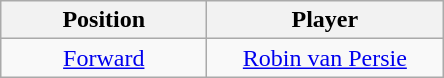<table class="wikitable" style="text-align:center">
<tr>
<th>Position</th>
<th>Player</th>
</tr>
<tr>
<td width="130"><a href='#'>Forward</a></td>
<td width="150"> <a href='#'>Robin van Persie</a></td>
</tr>
</table>
